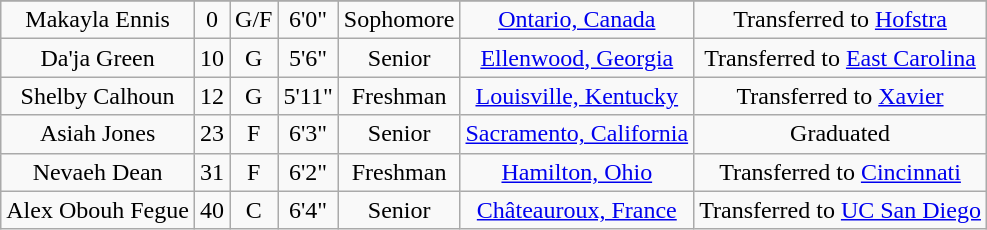<table class="wikitable sortable" border="1" style="text-align: center;">
<tr align=center>
</tr>
<tr>
<td>Makayla Ennis</td>
<td>0</td>
<td>G/F</td>
<td>6'0"</td>
<td>Sophomore</td>
<td><a href='#'>Ontario, Canada</a></td>
<td>Transferred to <a href='#'>Hofstra</a></td>
</tr>
<tr>
<td>Da'ja Green</td>
<td>10</td>
<td>G</td>
<td>5'6"</td>
<td> Senior</td>
<td><a href='#'>Ellenwood, Georgia</a></td>
<td>Transferred to <a href='#'>East Carolina</a></td>
</tr>
<tr>
<td>Shelby Calhoun</td>
<td>12</td>
<td>G</td>
<td>5'11"</td>
<td>Freshman</td>
<td><a href='#'>Louisville, Kentucky</a></td>
<td>Transferred to <a href='#'>Xavier</a></td>
</tr>
<tr>
<td>Asiah Jones</td>
<td>23</td>
<td>F</td>
<td>6'3"</td>
<td> Senior</td>
<td><a href='#'>Sacramento, California</a></td>
<td>Graduated</td>
</tr>
<tr>
<td>Nevaeh Dean</td>
<td>31</td>
<td>F</td>
<td>6'2"</td>
<td>Freshman</td>
<td><a href='#'>Hamilton, Ohio</a></td>
<td>Transferred to <a href='#'>Cincinnati</a></td>
</tr>
<tr>
<td>Alex Obouh Fegue</td>
<td>40</td>
<td>C</td>
<td>6'4"</td>
<td> Senior</td>
<td><a href='#'>Châteauroux, France</a></td>
<td>Transferred to <a href='#'>UC San Diego</a></td>
</tr>
</table>
